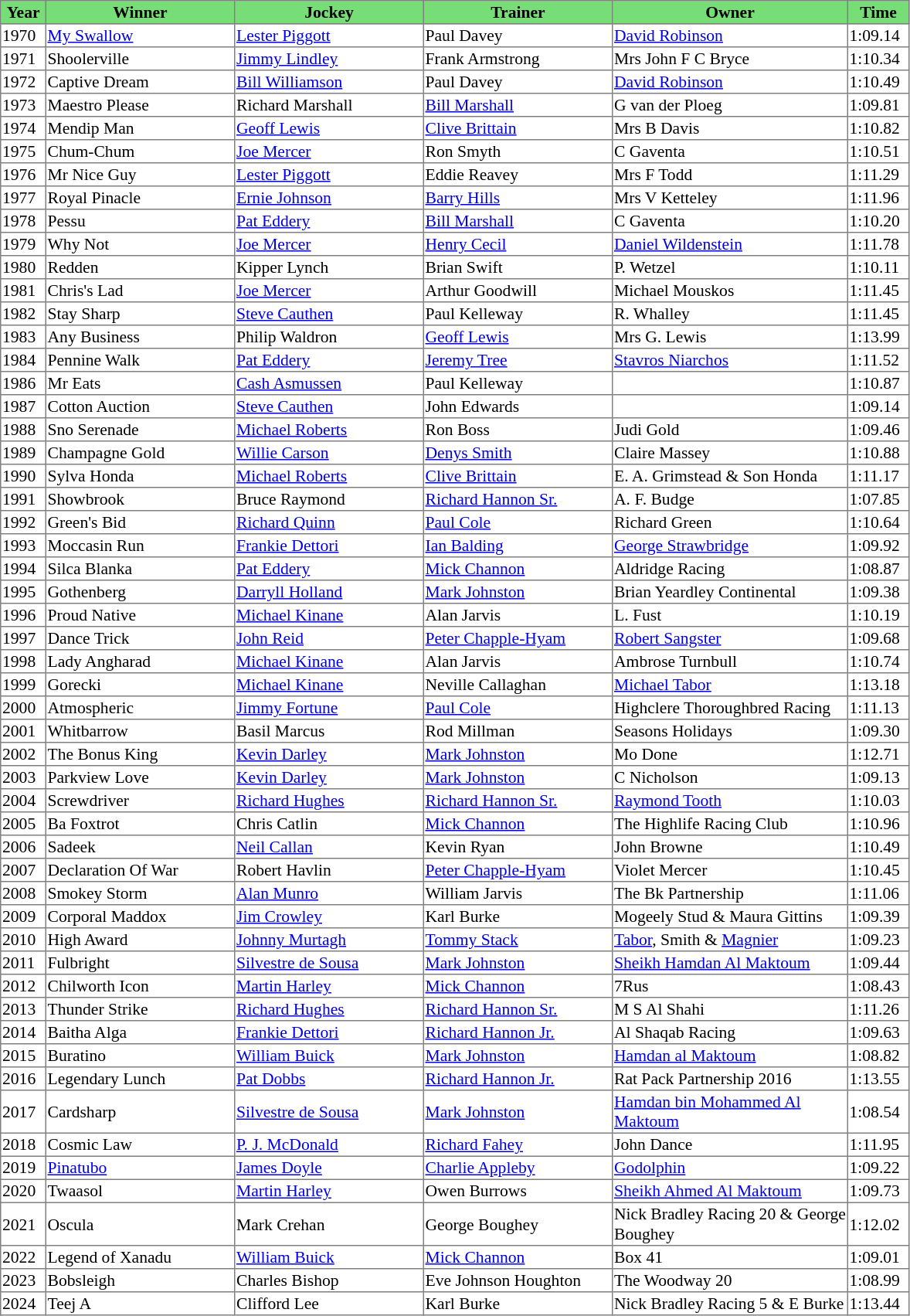<table class = "sortable" | border="1" style="border-collapse: collapse; font-size:90%">
<tr style="background:#7d7; text-align:center;">
<th style="width:36px;"><strong>Year</strong><br></th>
<th style="width:160px;"><strong>Winner</strong><br></th>
<th style="width:160px;"><strong>Jockey</strong><br></th>
<th style="width:160px;"><strong>Trainer</strong><br></th>
<th style="width:200px;"><strong>Owner</strong><br></th>
<th style="width:50px;"><strong>Time</strong><br></th>
</tr>
<tr>
<td>1970</td>
<td><a href='#'>My Swallow</a></td>
<td><a href='#'>Lester Piggott</a></td>
<td>Paul Davey</td>
<td><a href='#'>David Robinson</a></td>
<td>1:09.14</td>
</tr>
<tr>
<td>1971</td>
<td>Shoolerville</td>
<td><a href='#'>Jimmy Lindley</a></td>
<td>Frank Armstrong</td>
<td>Mrs John F C Bryce</td>
<td>1:10.34</td>
</tr>
<tr>
<td>1972</td>
<td>Captive Dream</td>
<td><a href='#'>Bill Williamson</a></td>
<td>Paul Davey</td>
<td><a href='#'>David Robinson</a></td>
<td>1:10.49</td>
</tr>
<tr>
<td>1973</td>
<td>Maestro Please</td>
<td>Richard Marshall</td>
<td><a href='#'>Bill Marshall</a></td>
<td>G van der Ploeg</td>
<td>1:09.81</td>
</tr>
<tr>
<td>1974</td>
<td>Mendip Man</td>
<td><a href='#'>Geoff Lewis</a></td>
<td><a href='#'>Clive Brittain</a></td>
<td>Mrs B Davis</td>
<td>1:10.82</td>
</tr>
<tr>
<td>1975</td>
<td>Chum-Chum</td>
<td><a href='#'>Joe Mercer</a></td>
<td>Ron Smyth</td>
<td>C Gaventa</td>
<td>1:10.51</td>
</tr>
<tr>
<td>1976</td>
<td>Mr Nice Guy</td>
<td><a href='#'>Lester Piggott</a></td>
<td>Eddie Reavey</td>
<td>Mrs F Todd</td>
<td>1:11.29</td>
</tr>
<tr>
<td>1977</td>
<td>Royal Pinacle</td>
<td><a href='#'>Ernie Johnson</a></td>
<td><a href='#'>Barry Hills</a></td>
<td>Mrs V Ketteley</td>
<td>1:11.96</td>
</tr>
<tr>
<td>1978</td>
<td>Pessu</td>
<td><a href='#'>Pat Eddery</a></td>
<td><a href='#'>Bill Marshall</a></td>
<td>C Gaventa</td>
<td>1:10.20</td>
</tr>
<tr>
<td>1979</td>
<td>Why Not</td>
<td><a href='#'>Joe Mercer</a></td>
<td><a href='#'>Henry Cecil</a></td>
<td><a href='#'>Daniel Wildenstein</a></td>
<td>1:11.78</td>
</tr>
<tr>
<td>1980</td>
<td>Redden</td>
<td>Kipper Lynch</td>
<td>Brian Swift</td>
<td>P. Wetzel</td>
<td>1:10.11</td>
</tr>
<tr>
<td>1981</td>
<td>Chris's Lad</td>
<td><a href='#'>Joe Mercer</a></td>
<td>Arthur Goodwill</td>
<td>Michael Mouskos</td>
<td>1:11.45</td>
</tr>
<tr>
<td>1982</td>
<td>Stay Sharp</td>
<td><a href='#'>Steve Cauthen</a></td>
<td>Paul Kelleway</td>
<td>R. Whalley</td>
<td>1:11.45</td>
</tr>
<tr>
<td>1983</td>
<td>Any Business</td>
<td>Philip Waldron</td>
<td><a href='#'>Geoff Lewis</a></td>
<td>Mrs G. Lewis</td>
<td>1:13.99</td>
</tr>
<tr>
<td>1984</td>
<td>Pennine Walk</td>
<td><a href='#'>Pat Eddery</a></td>
<td><a href='#'>Jeremy Tree</a></td>
<td><a href='#'>Stavros Niarchos</a></td>
<td>1:11.52</td>
</tr>
<tr>
<td>1986</td>
<td>Mr Eats</td>
<td><a href='#'>Cash Asmussen</a></td>
<td>Paul Kelleway</td>
<td></td>
<td>1:10.87</td>
</tr>
<tr>
<td>1987</td>
<td>Cotton Auction</td>
<td><a href='#'>Steve Cauthen</a></td>
<td>John Edwards</td>
<td></td>
<td>1:09.14</td>
</tr>
<tr>
<td>1988</td>
<td>Sno Serenade</td>
<td><a href='#'>Michael Roberts</a></td>
<td>Ron Boss</td>
<td>Judi Gold</td>
<td>1:09.46</td>
</tr>
<tr>
<td>1989</td>
<td>Champagne Gold</td>
<td><a href='#'>Willie Carson</a></td>
<td><a href='#'>Denys Smith</a></td>
<td>Claire Massey</td>
<td>1:10.88</td>
</tr>
<tr>
<td>1990</td>
<td>Sylva Honda</td>
<td><a href='#'>Michael Roberts</a></td>
<td><a href='#'>Clive Brittain</a></td>
<td>E. A. Grimstead & Son Honda</td>
<td>1:11.17</td>
</tr>
<tr>
<td>1991</td>
<td>Showbrook</td>
<td>Bruce Raymond</td>
<td><a href='#'>Richard Hannon Sr.</a></td>
<td>A. F. Budge</td>
<td>1:07.85</td>
</tr>
<tr>
<td>1992</td>
<td>Green's Bid</td>
<td><a href='#'>Richard Quinn</a></td>
<td><a href='#'>Paul Cole</a></td>
<td>Richard Green</td>
<td>1:10.64</td>
</tr>
<tr>
<td>1993</td>
<td>Moccasin Run</td>
<td><a href='#'>Frankie Dettori</a></td>
<td><a href='#'>Ian Balding</a></td>
<td><a href='#'>George Strawbridge</a></td>
<td>1:09.92</td>
</tr>
<tr>
<td>1994</td>
<td>Silca Blanka</td>
<td><a href='#'>Pat Eddery</a></td>
<td><a href='#'>Mick Channon</a></td>
<td>Aldridge Racing</td>
<td>1:08.87</td>
</tr>
<tr>
<td>1995</td>
<td>Gothenberg</td>
<td><a href='#'>Darryll Holland</a></td>
<td><a href='#'>Mark Johnston</a></td>
<td>Brian Yeardley Continental</td>
<td>1:09.38</td>
</tr>
<tr>
<td>1996</td>
<td>Proud Native</td>
<td><a href='#'>Michael Kinane</a></td>
<td>Alan Jarvis</td>
<td>L. Fust</td>
<td>1:10.19</td>
</tr>
<tr>
<td>1997</td>
<td>Dance Trick</td>
<td><a href='#'>John Reid</a></td>
<td><a href='#'>Peter Chapple-Hyam</a></td>
<td><a href='#'>Robert Sangster</a></td>
<td>1:09.68</td>
</tr>
<tr>
<td>1998</td>
<td>Lady Angharad</td>
<td><a href='#'>Michael Kinane</a></td>
<td>Alan Jarvis</td>
<td>Ambrose Turnbull</td>
<td>1:10.74</td>
</tr>
<tr>
<td>1999</td>
<td>Gorecki</td>
<td><a href='#'>Michael Kinane</a></td>
<td>Neville Callaghan</td>
<td><a href='#'>Michael Tabor</a></td>
<td>1:13.18</td>
</tr>
<tr>
<td>2000</td>
<td>Atmospheric</td>
<td><a href='#'>Jimmy Fortune</a></td>
<td><a href='#'>Paul Cole</a></td>
<td>Highclere Thoroughbred Racing</td>
<td>1:11.13</td>
</tr>
<tr>
<td>2001</td>
<td>Whitbarrow</td>
<td>Basil Marcus</td>
<td>Rod Millman</td>
<td>Seasons Holidays</td>
<td>1:09.30</td>
</tr>
<tr>
<td>2002</td>
<td>The Bonus King</td>
<td><a href='#'>Kevin Darley</a></td>
<td><a href='#'>Mark Johnston</a></td>
<td>Mo Done</td>
<td>1:12.71</td>
</tr>
<tr>
<td>2003</td>
<td>Parkview Love</td>
<td><a href='#'>Kevin Darley</a></td>
<td><a href='#'>Mark Johnston</a></td>
<td>C Nicholson</td>
<td>1:09.13</td>
</tr>
<tr>
<td>2004</td>
<td>Screwdriver</td>
<td><a href='#'>Richard Hughes</a></td>
<td><a href='#'>Richard Hannon Sr.</a></td>
<td><a href='#'>Raymond Tooth</a></td>
<td>1:10.03</td>
</tr>
<tr>
<td>2005</td>
<td>Ba Foxtrot</td>
<td>Chris Catlin</td>
<td><a href='#'>Mick Channon</a></td>
<td>The Highlife Racing Club</td>
<td>1:10.96</td>
</tr>
<tr>
<td>2006</td>
<td>Sadeek</td>
<td><a href='#'>Neil Callan</a></td>
<td>Kevin Ryan</td>
<td>John Browne</td>
<td>1:10.49</td>
</tr>
<tr>
<td>2007</td>
<td>Declaration Of War</td>
<td>Robert Havlin</td>
<td><a href='#'>Peter Chapple-Hyam</a></td>
<td>Violet Mercer</td>
<td>1:10.45</td>
</tr>
<tr>
<td>2008</td>
<td>Smokey Storm</td>
<td><a href='#'>Alan Munro</a></td>
<td>William Jarvis</td>
<td>The Bk Partnership</td>
<td>1:11.06</td>
</tr>
<tr>
<td>2009</td>
<td>Corporal Maddox</td>
<td><a href='#'>Jim Crowley</a></td>
<td>Karl Burke</td>
<td>Mogeely Stud & Maura Gittins</td>
<td>1:09.39</td>
</tr>
<tr>
<td>2010</td>
<td>High Award</td>
<td><a href='#'>Johnny Murtagh</a></td>
<td><a href='#'>Tommy Stack</a></td>
<td><a href='#'>Tabor</a>, Smith & <a href='#'>Magnier</a></td>
<td>1:09.23</td>
</tr>
<tr>
<td>2011</td>
<td>Fulbright</td>
<td><a href='#'>Silvestre de Sousa</a></td>
<td><a href='#'>Mark Johnston</a></td>
<td><a href='#'>Sheikh Hamdan Al Maktoum</a></td>
<td>1:09.44</td>
</tr>
<tr>
<td>2012</td>
<td>Chilworth Icon</td>
<td><a href='#'>Martin Harley</a></td>
<td><a href='#'>Mick Channon</a></td>
<td>7Rus</td>
<td>1:08.43</td>
</tr>
<tr>
<td>2013</td>
<td>Thunder Strike</td>
<td><a href='#'>Richard Hughes</a></td>
<td><a href='#'>Richard Hannon Sr.</a></td>
<td>M S Al Shahi</td>
<td>1:11.26</td>
</tr>
<tr>
<td>2014</td>
<td>Baitha Alga</td>
<td><a href='#'>Frankie Dettori</a></td>
<td><a href='#'>Richard Hannon Jr.</a></td>
<td>Al Shaqab Racing</td>
<td>1:09.63</td>
</tr>
<tr>
<td>2015</td>
<td>Buratino</td>
<td><a href='#'>William Buick</a></td>
<td><a href='#'>Mark Johnston</a></td>
<td><a href='#'>Hamdan al Maktoum</a></td>
<td>1:08.82</td>
</tr>
<tr>
<td>2016</td>
<td>Legendary Lunch</td>
<td><a href='#'>Pat Dobbs</a></td>
<td><a href='#'>Richard Hannon Jr.</a></td>
<td>Rat Pack Partnership 2016</td>
<td>1:13.55</td>
</tr>
<tr>
<td>2017</td>
<td>Cardsharp</td>
<td><a href='#'>Silvestre de Sousa</a></td>
<td><a href='#'>Mark Johnston</a></td>
<td><a href='#'>Hamdan bin Mohammed Al Maktoum</a></td>
<td>1:08.54</td>
</tr>
<tr>
<td>2018</td>
<td>Cosmic Law</td>
<td><a href='#'>P. J. McDonald</a></td>
<td><a href='#'>Richard Fahey</a></td>
<td>John Dance</td>
<td>1:11.95</td>
</tr>
<tr>
<td>2019</td>
<td><a href='#'>Pinatubo</a></td>
<td><a href='#'>James Doyle</a></td>
<td><a href='#'>Charlie Appleby</a></td>
<td><a href='#'>Godolphin</a></td>
<td>1:09.22</td>
</tr>
<tr>
<td>2020</td>
<td>Twaasol</td>
<td><a href='#'>Martin Harley</a></td>
<td>Owen Burrows</td>
<td><a href='#'>Sheikh Ahmed Al Maktoum</a></td>
<td>1:09.73</td>
</tr>
<tr>
<td>2021</td>
<td>Oscula</td>
<td>Mark Crehan</td>
<td>George Boughey</td>
<td>Nick Bradley Racing 20 & George Boughey</td>
<td>1:12.02</td>
</tr>
<tr>
<td>2022</td>
<td>Legend of Xanadu</td>
<td><a href='#'>William Buick</a></td>
<td><a href='#'>Mick Channon</a></td>
<td>Box 41</td>
<td>1:09.01</td>
</tr>
<tr>
<td>2023</td>
<td>Bobsleigh</td>
<td>Charles Bishop</td>
<td>Eve Johnson Houghton</td>
<td>The Woodway 20</td>
<td>1:08.99</td>
</tr>
<tr>
<td>2024</td>
<td>Teej A</td>
<td>Clifford Lee</td>
<td>Karl Burke</td>
<td>Nick Bradley Racing 5 & E Burke</td>
<td>1:13.44</td>
</tr>
</table>
